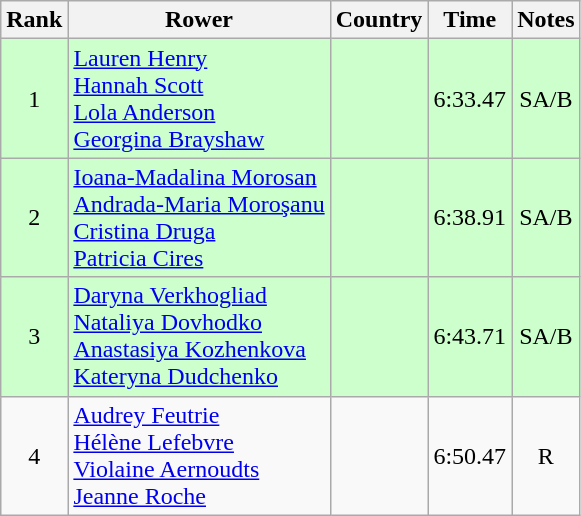<table class="wikitable" style="text-align:center">
<tr>
<th>Rank</th>
<th>Rower</th>
<th>Country</th>
<th>Time</th>
<th>Notes</th>
</tr>
<tr bgcolor=ccffcc>
<td>1</td>
<td align="left"><a href='#'>Lauren Henry</a><br><a href='#'>Hannah Scott</a><br><a href='#'>Lola Anderson</a><br><a href='#'>Georgina Brayshaw</a></td>
<td align="left"></td>
<td>6:33.47</td>
<td>SA/B</td>
</tr>
<tr bgcolor=ccffcc>
<td>2</td>
<td align="left"><a href='#'>Ioana-Madalina Morosan</a><br><a href='#'>Andrada-Maria Moroşanu</a><br><a href='#'>Cristina Druga</a><br><a href='#'>Patricia Cires</a></td>
<td align="left"></td>
<td>6:38.91</td>
<td>SA/B</td>
</tr>
<tr bgcolor=ccffcc>
<td>3</td>
<td align="left"><a href='#'>Daryna Verkhogliad</a><br><a href='#'>Nataliya Dovhodko</a><br><a href='#'>Anastasiya Kozhenkova</a><br><a href='#'>Kateryna Dudchenko</a></td>
<td align="left"></td>
<td>6:43.71</td>
<td>SA/B</td>
</tr>
<tr>
<td>4</td>
<td align="left"><a href='#'>Audrey Feutrie</a><br><a href='#'>Hélène Lefebvre</a><br><a href='#'>Violaine Aernoudts</a><br><a href='#'>Jeanne Roche</a></td>
<td align="left"></td>
<td>6:50.47</td>
<td>R</td>
</tr>
</table>
